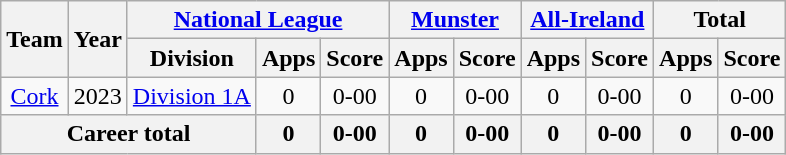<table class="wikitable" style="text-align:center">
<tr>
<th rowspan="2">Team</th>
<th rowspan="2">Year</th>
<th colspan="3"><a href='#'>National League</a></th>
<th colspan="2"><a href='#'>Munster</a></th>
<th colspan="2"><a href='#'>All-Ireland</a></th>
<th colspan="2">Total</th>
</tr>
<tr>
<th>Division</th>
<th>Apps</th>
<th>Score</th>
<th>Apps</th>
<th>Score</th>
<th>Apps</th>
<th>Score</th>
<th>Apps</th>
<th>Score</th>
</tr>
<tr>
<td rowspan="1"><a href='#'>Cork</a></td>
<td>2023</td>
<td rowspan="1"><a href='#'>Division 1A</a></td>
<td>0</td>
<td>0-00</td>
<td>0</td>
<td>0-00</td>
<td>0</td>
<td>0-00</td>
<td>0</td>
<td>0-00</td>
</tr>
<tr>
<th colspan="3">Career total</th>
<th>0</th>
<th>0-00</th>
<th>0</th>
<th>0-00</th>
<th>0</th>
<th>0-00</th>
<th>0</th>
<th>0-00</th>
</tr>
</table>
